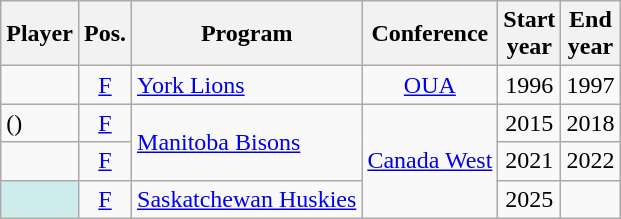<table class="wikitable sortable" style="text-align:center;">
<tr>
<th>Player</th>
<th>Pos.</th>
<th>Program</th>
<th>Conference</th>
<th>Start<br>year</th>
<th>End<br>year</th>
</tr>
<tr>
<td align="left"></td>
<td><a href='#'>F</a></td>
<td align="left"><a href='#'>York Lions</a></td>
<td><a href='#'>OUA</a></td>
<td>1996</td>
<td>1997</td>
</tr>
<tr>
<td align="left"> ()</td>
<td><a href='#'>F</a></td>
<td rowspan="2" align="left"><a href='#'>Manitoba Bisons</a></td>
<td rowspan="3"><a href='#'>Canada West</a></td>
<td>2015</td>
<td>2018</td>
</tr>
<tr>
<td align="left"></td>
<td><a href='#'>F</a></td>
<td>2021</td>
<td>2022</td>
</tr>
<tr>
<td align="left" style="background-color:#CFECEC"></td>
<td><a href='#'>F</a></td>
<td><a href='#'>Saskatchewan Huskies</a></td>
<td>2025</td>
<td></td>
</tr>
</table>
